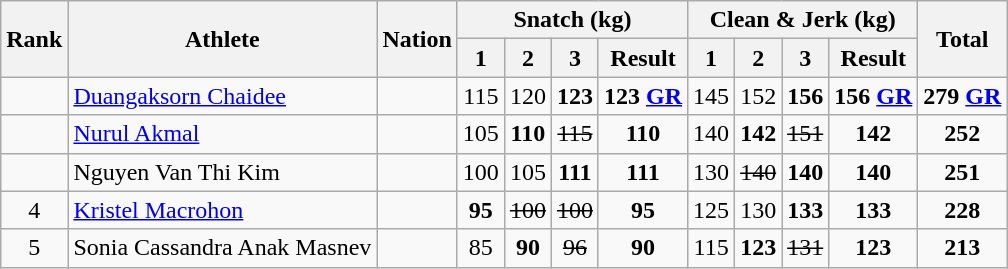<table class="wikitable sortable" style="text-align:center;">
<tr>
<th rowspan=2>Rank</th>
<th rowspan=2>Athlete</th>
<th rowspan=2>Nation</th>
<th colspan=4>Snatch (kg)</th>
<th colspan=4>Clean & Jerk (kg)</th>
<th rowspan=2>Total</th>
</tr>
<tr>
<th>1</th>
<th>2</th>
<th>3</th>
<th>Result</th>
<th>1</th>
<th>2</th>
<th>3</th>
<th>Result</th>
</tr>
<tr>
<td></td>
<td align=left><a href='#'>Duangaksorn Chaidee</a></td>
<td align=left></td>
<td>115</td>
<td>120</td>
<td><strong>123</strong></td>
<td><strong>123</strong> <strong><a href='#'>GR</a></strong></td>
<td>145</td>
<td>152</td>
<td><strong>156</strong></td>
<td><strong>156</strong> <strong><a href='#'>GR</a></strong></td>
<td><strong>279</strong> <strong><a href='#'>GR</a></strong></td>
</tr>
<tr>
<td></td>
<td align=left><a href='#'>Nurul Akmal</a></td>
<td align=left></td>
<td>105</td>
<td><strong>110</strong></td>
<td><s>115</s></td>
<td><strong>110</strong></td>
<td>140</td>
<td><strong>142</strong></td>
<td><s>151</s></td>
<td><strong>142</strong></td>
<td><strong>252</strong></td>
</tr>
<tr>
<td></td>
<td align=left>Nguyen Van Thi Kim</td>
<td align=left></td>
<td>100</td>
<td>105</td>
<td><strong>111</strong></td>
<td><strong>111</strong></td>
<td>130</td>
<td><s>140</s></td>
<td><strong>140</strong></td>
<td><strong>140</strong></td>
<td><strong>251</strong></td>
</tr>
<tr>
<td>4</td>
<td align=left><a href='#'>Kristel Macrohon</a></td>
<td align=left></td>
<td><strong>95</strong></td>
<td><s>100</s></td>
<td><s>100</s></td>
<td><strong>95</strong></td>
<td>125</td>
<td>130</td>
<td><strong>133</strong></td>
<td><strong>133</strong></td>
<td><strong>228</strong></td>
</tr>
<tr>
<td>5</td>
<td align=left>Sonia Cassandra Anak Masnev</td>
<td align=left></td>
<td>85</td>
<td><strong>90</strong></td>
<td><s>96</s></td>
<td><strong>90</strong></td>
<td>115</td>
<td><strong>123</strong></td>
<td><s>131</s></td>
<td><strong>123</strong></td>
<td><strong>213</strong></td>
</tr>
</table>
